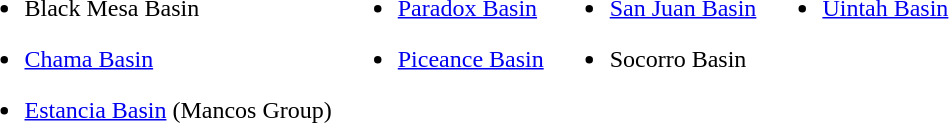<table>
<tr style="vertical-align: top;">
<td><br><ul><li>Black Mesa Basin</li></ul><ul><li><a href='#'>Chama Basin</a></li></ul><ul><li><a href='#'>Estancia Basin</a> (Mancos Group)</li></ul></td>
<td><br><ul><li><a href='#'>Paradox Basin</a></li></ul><ul><li><a href='#'>Piceance Basin</a></li></ul></td>
<td><br><ul><li><a href='#'>San Juan Basin</a></li></ul><ul><li>Socorro Basin</li></ul></td>
<td><br><ul><li><a href='#'>Uintah Basin</a></li></ul></td>
</tr>
</table>
